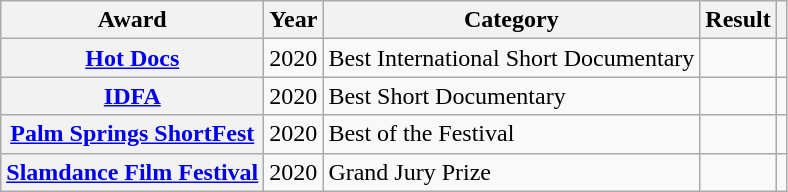<table class="wikitable sortable plainrowheaders">
<tr>
<th scope="col">Award</th>
<th>Year</th>
<th scope="col">Category</th>
<th scope="col">Result</th>
<th scope="col" class="unsortable"></th>
</tr>
<tr>
<th scope="row"><a href='#'>Hot Docs</a></th>
<td>2020</td>
<td>Best International Short Documentary</td>
<td></td>
<td align="center"></td>
</tr>
<tr>
<th scope="row" rowspan="1"><a href='#'>IDFA</a></th>
<td>2020</td>
<td>Best Short Documentary</td>
<td></td>
<td align="center"></td>
</tr>
<tr>
<th scope="row"><a href='#'>Palm Springs ShortFest</a></th>
<td>2020</td>
<td>Best of the Festival</td>
<td></td>
<td align="center"></td>
</tr>
<tr>
<th scope="row" rowspan="1"><a href='#'>Slamdance Film Festival</a></th>
<td>2020</td>
<td>Grand Jury Prize</td>
<td></td>
<td align="center"></td>
</tr>
</table>
